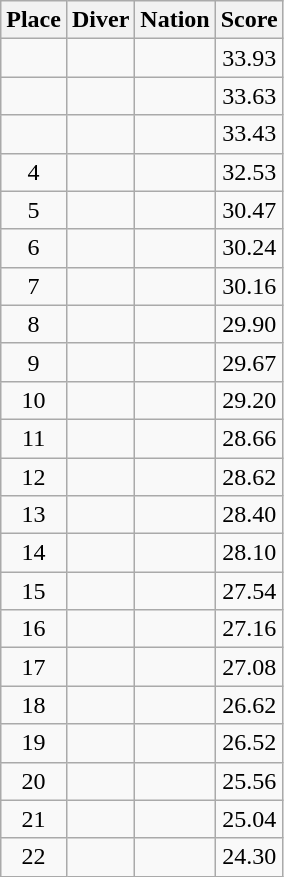<table class="wikitable sortable" style="text-align:center">
<tr>
<th>Place</th>
<th>Diver</th>
<th>Nation</th>
<th>Score</th>
</tr>
<tr>
<td></td>
<td align=left></td>
<td align=left></td>
<td>33.93</td>
</tr>
<tr>
<td></td>
<td align=left></td>
<td align=left></td>
<td>33.63</td>
</tr>
<tr>
<td></td>
<td align=left></td>
<td align=left></td>
<td>33.43</td>
</tr>
<tr>
<td>4</td>
<td align=left></td>
<td align=left></td>
<td>32.53</td>
</tr>
<tr>
<td>5</td>
<td align=left></td>
<td align=left></td>
<td>30.47</td>
</tr>
<tr>
<td>6</td>
<td align=left></td>
<td align=left></td>
<td>30.24</td>
</tr>
<tr>
<td>7</td>
<td align=left></td>
<td align=left></td>
<td>30.16</td>
</tr>
<tr>
<td>8</td>
<td align=left></td>
<td align=left></td>
<td>29.90</td>
</tr>
<tr>
<td>9</td>
<td align=left></td>
<td align=left></td>
<td>29.67</td>
</tr>
<tr>
<td>10</td>
<td align=left></td>
<td align=left></td>
<td>29.20</td>
</tr>
<tr>
<td>11</td>
<td align=left></td>
<td align=left></td>
<td>28.66</td>
</tr>
<tr>
<td>12</td>
<td align=left></td>
<td align=left></td>
<td>28.62</td>
</tr>
<tr>
<td>13</td>
<td align=left></td>
<td align=left></td>
<td>28.40</td>
</tr>
<tr>
<td>14</td>
<td align=left></td>
<td align=left></td>
<td>28.10</td>
</tr>
<tr>
<td>15</td>
<td align=left></td>
<td align=left></td>
<td>27.54</td>
</tr>
<tr>
<td>16</td>
<td align=left></td>
<td align=left></td>
<td>27.16</td>
</tr>
<tr>
<td>17</td>
<td align=left></td>
<td align=left></td>
<td>27.08</td>
</tr>
<tr>
<td>18</td>
<td align=left></td>
<td align=left></td>
<td>26.62</td>
</tr>
<tr>
<td>19</td>
<td align=left></td>
<td align=left></td>
<td>26.52</td>
</tr>
<tr>
<td>20</td>
<td align=left></td>
<td align=left></td>
<td>25.56</td>
</tr>
<tr>
<td>21</td>
<td align=left></td>
<td align=left></td>
<td>25.04</td>
</tr>
<tr>
<td>22</td>
<td align=left></td>
<td align=left></td>
<td>24.30</td>
</tr>
</table>
